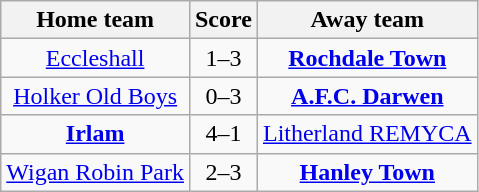<table class="wikitable" style="text-align: center">
<tr>
<th>Home team</th>
<th>Score</th>
<th>Away team</th>
</tr>
<tr>
<td><a href='#'>Eccleshall</a></td>
<td>1–3</td>
<td><strong><a href='#'>Rochdale Town</a></strong></td>
</tr>
<tr>
<td><a href='#'>Holker Old Boys</a></td>
<td>0–3</td>
<td><strong><a href='#'>A.F.C. Darwen</a></strong></td>
</tr>
<tr>
<td><strong><a href='#'>Irlam</a></strong></td>
<td>4–1</td>
<td><a href='#'>Litherland REMYCA</a></td>
</tr>
<tr>
<td><a href='#'>Wigan Robin Park</a></td>
<td>2–3</td>
<td><strong><a href='#'>Hanley Town</a></strong></td>
</tr>
</table>
